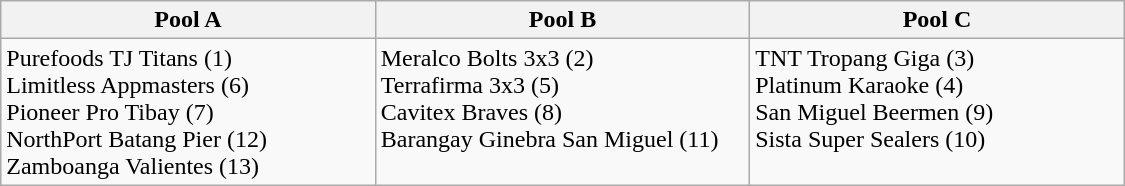<table class=wikitable width=750>
<tr>
<th width=33%>Pool A</th>
<th width=33%>Pool B</th>
<th width=33%>Pool C</th>
</tr>
<tr valign=top>
<td>Purefoods TJ Titans (1) <br> Limitless Appmasters (6) <br> Pioneer Pro Tibay (7) <br> NorthPort Batang Pier (12) <br> Zamboanga Valientes (13)</td>
<td>Meralco Bolts 3x3 (2) <br> Terrafirma 3x3 (5) <br> Cavitex Braves (8) <br> Barangay Ginebra San Miguel (11)</td>
<td>TNT Tropang Giga (3) <br> Platinum Karaoke (4) <br> San Miguel Beermen (9) <br> Sista Super Sealers (10)</td>
</tr>
</table>
